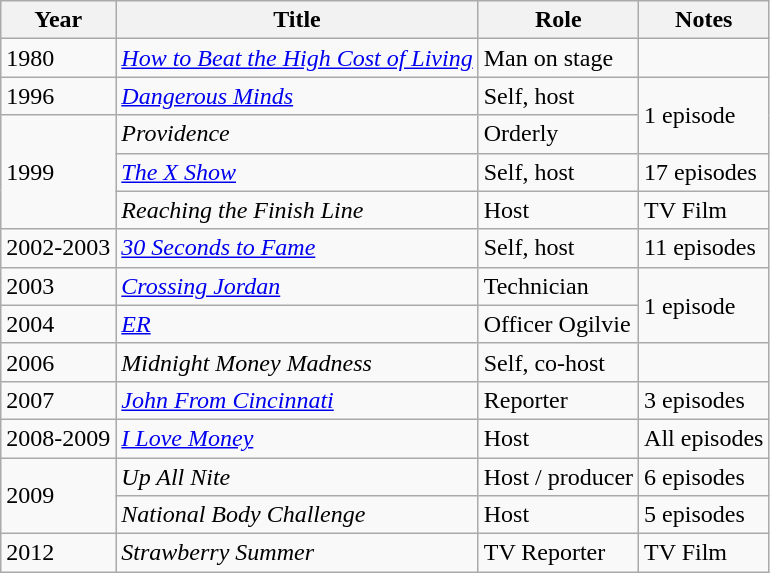<table class="wikitable">
<tr>
<th>Year</th>
<th>Title</th>
<th>Role</th>
<th>Notes</th>
</tr>
<tr>
<td>1980</td>
<td><em><a href='#'>How to Beat the High Cost of Living</a></em></td>
<td>Man on stage</td>
<td></td>
</tr>
<tr>
<td>1996</td>
<td><em><a href='#'>Dangerous Minds</a></em></td>
<td>Self, host</td>
<td rowspan="2">1 episode</td>
</tr>
<tr>
<td rowspan="3">1999</td>
<td><em>Providence</em></td>
<td>Orderly</td>
</tr>
<tr>
<td><em><a href='#'>The X Show</a></em></td>
<td>Self, host</td>
<td>17 episodes</td>
</tr>
<tr>
<td><em>Reaching the Finish Line</em></td>
<td>Host</td>
<td>TV Film</td>
</tr>
<tr>
<td>2002-2003</td>
<td><em><a href='#'>30 Seconds to Fame</a></em></td>
<td>Self, host</td>
<td>11 episodes</td>
</tr>
<tr>
<td>2003</td>
<td><em><a href='#'>Crossing Jordan</a></em></td>
<td>Technician</td>
<td rowspan="2">1 episode</td>
</tr>
<tr>
<td>2004</td>
<td><em><a href='#'>ER</a></em></td>
<td>Officer Ogilvie</td>
</tr>
<tr>
<td>2006</td>
<td><em>Midnight Money Madness</em></td>
<td>Self, co-host</td>
<td></td>
</tr>
<tr>
<td>2007</td>
<td><em><a href='#'>John From Cincinnati</a></em></td>
<td>Reporter</td>
<td>3 episodes</td>
</tr>
<tr>
<td>2008-2009</td>
<td><em><a href='#'>I Love Money</a></em></td>
<td>Host</td>
<td>All episodes</td>
</tr>
<tr>
<td rowspan="2">2009</td>
<td><em>Up All Nite</em></td>
<td>Host / producer</td>
<td>6 episodes</td>
</tr>
<tr>
<td><em>National Body Challenge</em></td>
<td>Host</td>
<td>5 episodes</td>
</tr>
<tr>
<td>2012</td>
<td><em>Strawberry Summer</em></td>
<td>TV Reporter</td>
<td>TV Film</td>
</tr>
</table>
